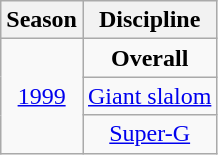<table class=wikitable style="text-align:center">
<tr>
<th>Season</th>
<th>Discipline</th>
</tr>
<tr>
<td rowspan=3><a href='#'>1999</a></td>
<td><strong>Overall</strong></td>
</tr>
<tr>
<td><a href='#'>Giant slalom</a></td>
</tr>
<tr>
<td><a href='#'>Super-G</a></td>
</tr>
</table>
